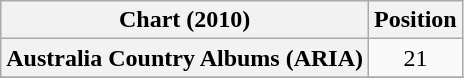<table class="wikitable sortable plainrowheaders" style="text-align:center">
<tr>
<th scope="col">Chart (2010)</th>
<th scope="col">Position</th>
</tr>
<tr>
<th scope="row">Australia Country Albums (ARIA) </th>
<td>21</td>
</tr>
<tr>
</tr>
</table>
